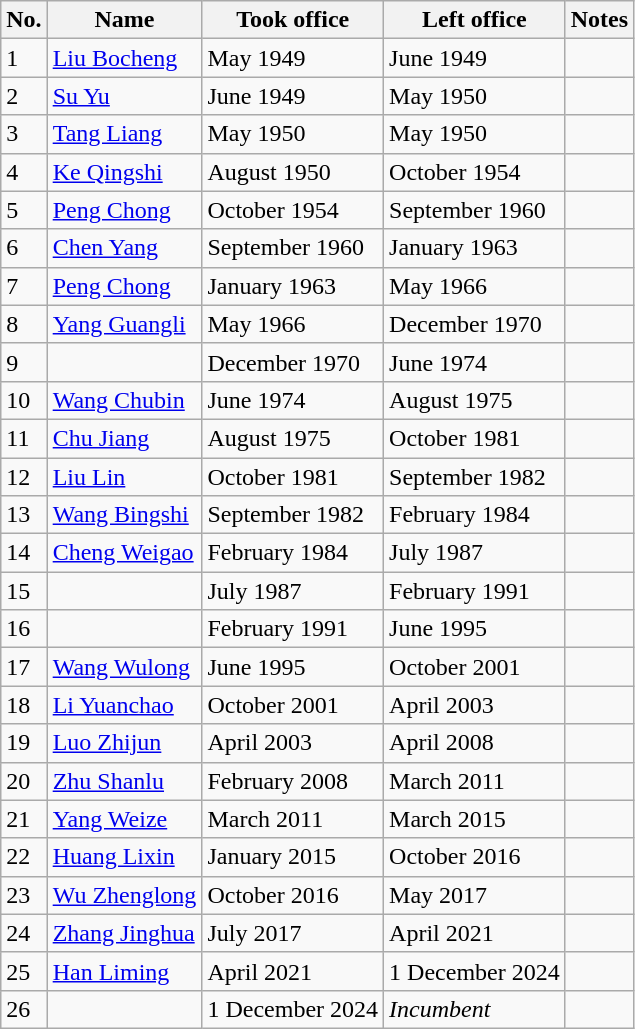<table class="wikitable">
<tr>
<th>No.</th>
<th>Name</th>
<th>Took office</th>
<th>Left office</th>
<th>Notes</th>
</tr>
<tr>
<td>1</td>
<td><a href='#'>Liu Bocheng</a></td>
<td>May 1949</td>
<td>June 1949</td>
<td></td>
</tr>
<tr>
<td>2</td>
<td><a href='#'>Su Yu</a></td>
<td>June 1949</td>
<td>May 1950</td>
<td></td>
</tr>
<tr>
<td>3</td>
<td><a href='#'>Tang Liang</a></td>
<td>May 1950</td>
<td>May 1950</td>
<td></td>
</tr>
<tr>
<td>4</td>
<td><a href='#'>Ke Qingshi</a></td>
<td>August 1950</td>
<td>October 1954</td>
<td></td>
</tr>
<tr>
<td>5</td>
<td><a href='#'>Peng Chong</a></td>
<td>October 1954</td>
<td>September 1960</td>
<td></td>
</tr>
<tr>
<td>6</td>
<td><a href='#'>Chen Yang</a></td>
<td>September 1960</td>
<td>January 1963</td>
<td></td>
</tr>
<tr>
<td>7</td>
<td><a href='#'>Peng Chong</a></td>
<td>January 1963</td>
<td>May 1966</td>
<td></td>
</tr>
<tr>
<td>8</td>
<td><a href='#'>Yang Guangli</a></td>
<td>May 1966</td>
<td>December 1970</td>
<td></td>
</tr>
<tr>
<td>9</td>
<td></td>
<td>December 1970</td>
<td>June 1974</td>
<td></td>
</tr>
<tr>
<td>10</td>
<td><a href='#'>Wang Chubin</a></td>
<td>June 1974</td>
<td>August 1975</td>
<td></td>
</tr>
<tr>
<td>11</td>
<td><a href='#'>Chu Jiang</a></td>
<td>August 1975</td>
<td>October 1981</td>
<td></td>
</tr>
<tr>
<td>12</td>
<td><a href='#'>Liu Lin</a></td>
<td>October 1981</td>
<td>September 1982</td>
<td></td>
</tr>
<tr>
<td>13</td>
<td><a href='#'>Wang Bingshi</a></td>
<td>September 1982</td>
<td>February 1984</td>
<td></td>
</tr>
<tr>
<td>14</td>
<td><a href='#'>Cheng Weigao</a></td>
<td>February 1984</td>
<td>July 1987</td>
<td></td>
</tr>
<tr>
<td>15</td>
<td></td>
<td>July 1987</td>
<td>February 1991</td>
<td></td>
</tr>
<tr>
<td>16</td>
<td></td>
<td>February 1991</td>
<td>June 1995</td>
<td></td>
</tr>
<tr>
<td>17</td>
<td><a href='#'>Wang Wulong</a></td>
<td>June 1995</td>
<td>October 2001</td>
<td></td>
</tr>
<tr>
<td>18</td>
<td><a href='#'>Li Yuanchao</a></td>
<td>October 2001</td>
<td>April 2003</td>
<td></td>
</tr>
<tr>
<td>19</td>
<td><a href='#'>Luo Zhijun</a></td>
<td>April 2003</td>
<td>April 2008</td>
<td></td>
</tr>
<tr>
<td>20</td>
<td><a href='#'>Zhu Shanlu</a></td>
<td>February 2008</td>
<td>March 2011</td>
<td></td>
</tr>
<tr>
<td>21</td>
<td><a href='#'>Yang Weize</a></td>
<td>March 2011</td>
<td>March 2015</td>
<td></td>
</tr>
<tr>
<td>22</td>
<td><a href='#'>Huang Lixin</a></td>
<td>January 2015</td>
<td>October 2016</td>
<td></td>
</tr>
<tr>
<td>23</td>
<td><a href='#'>Wu Zhenglong</a></td>
<td>October 2016</td>
<td>May 2017</td>
<td></td>
</tr>
<tr>
<td>24</td>
<td><a href='#'>Zhang Jinghua</a></td>
<td>July 2017</td>
<td>April 2021</td>
<td></td>
</tr>
<tr>
<td>25</td>
<td><a href='#'>Han Liming</a></td>
<td>April 2021</td>
<td>1 December 2024</td>
<td></td>
</tr>
<tr>
<td>26</td>
<td></td>
<td>1 December 2024</td>
<td><em>Incumbent</em></td>
<td></td>
</tr>
</table>
